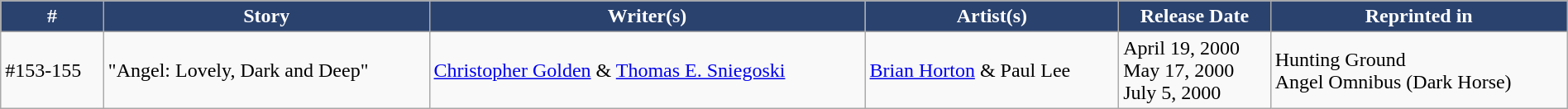<table style="width: 100%;" class="wikitable">
<tr>
<th style="background: #2A426E; color: white;">#</th>
<th style="background: #2A426E; color: white;">Story</th>
<th style="background: #2A426E; color: white;">Writer(s)</th>
<th style="background: #2A426E; color: white;">Artist(s)</th>
<th style="background: #2A426E; color: white;">Release Date</th>
<th style="background: #2A426E; color: white;">Reprinted in</th>
</tr>
<tr>
<td>#153-155</td>
<td>"Angel: Lovely, Dark and Deep"</td>
<td><a href='#'>Christopher Golden</a> & <a href='#'>Thomas E. Sniegoski</a></td>
<td><a href='#'>Brian Horton</a> & Paul Lee</td>
<td>April 19, 2000<br>May 17, 2000<br>July 5, 2000</td>
<td>Hunting Ground<br>Angel Omnibus (Dark Horse)</td>
</tr>
</table>
